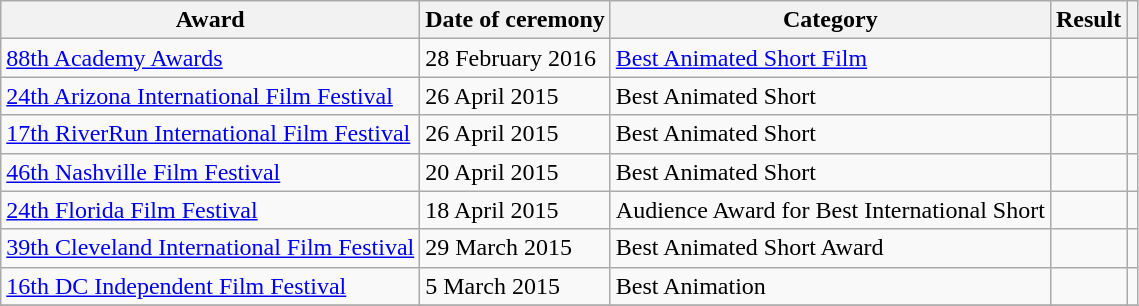<table class="wikitable sortable plainrowheaders">
<tr>
<th>Award</th>
<th>Date of ceremony</th>
<th>Category</th>
<th>Result</th>
<th></th>
</tr>
<tr>
<td><a href='#'>88th Academy Awards</a></td>
<td>28 February 2016</td>
<td><a href='#'>Best Animated Short Film</a></td>
<td></td>
<td></td>
</tr>
<tr>
<td><a href='#'>24th Arizona International Film Festival</a></td>
<td>26 April 2015</td>
<td>Best Animated Short</td>
<td></td>
<td></td>
</tr>
<tr>
<td><a href='#'>17th RiverRun International Film Festival</a></td>
<td>26 April 2015</td>
<td>Best Animated Short</td>
<td></td>
<td></td>
</tr>
<tr>
<td><a href='#'>46th Nashville Film Festival</a></td>
<td>20 April 2015</td>
<td>Best Animated Short</td>
<td></td>
<td></td>
</tr>
<tr>
<td><a href='#'>24th Florida Film Festival</a></td>
<td>18 April 2015</td>
<td>Audience Award for Best International Short</td>
<td></td>
<td></td>
</tr>
<tr>
<td><a href='#'>39th Cleveland International Film Festival</a></td>
<td>29 March 2015</td>
<td>Best Animated Short Award</td>
<td></td>
<td></td>
</tr>
<tr>
<td><a href='#'>16th DC Independent Film Festival</a></td>
<td>5 March 2015</td>
<td>Best Animation</td>
<td></td>
<td></td>
</tr>
<tr>
</tr>
</table>
